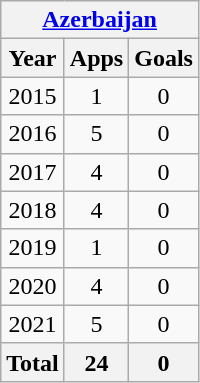<table class="wikitable" style="text-align:center">
<tr>
<th colspan=4><a href='#'>Azerbaijan</a></th>
</tr>
<tr>
<th>Year</th>
<th>Apps</th>
<th>Goals</th>
</tr>
<tr>
<td>2015</td>
<td>1</td>
<td>0</td>
</tr>
<tr>
<td>2016</td>
<td>5</td>
<td>0</td>
</tr>
<tr>
<td>2017</td>
<td>4</td>
<td>0</td>
</tr>
<tr>
<td>2018</td>
<td>4</td>
<td>0</td>
</tr>
<tr>
<td>2019</td>
<td>1</td>
<td>0</td>
</tr>
<tr>
<td>2020</td>
<td>4</td>
<td>0</td>
</tr>
<tr>
<td>2021</td>
<td>5</td>
<td>0</td>
</tr>
<tr>
<th>Total</th>
<th>24</th>
<th>0</th>
</tr>
</table>
